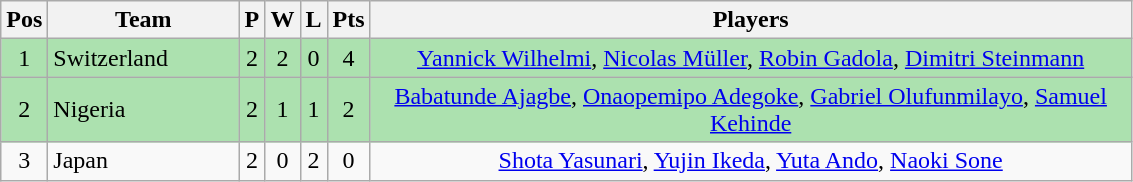<table class="wikitable" style="font-size: 100%">
<tr>
<th width=20>Pos</th>
<th width=120>Team</th>
<th width=10>P</th>
<th width=10>W</th>
<th width=10>L</th>
<th width=20>Pts</th>
<th width=500>Players</th>
</tr>
<tr align=center style="background:#ACE1AF;">
<td>1</td>
<td align="left">Switzerland</td>
<td>2</td>
<td>2</td>
<td>0</td>
<td>4</td>
<td><a href='#'>Yannick Wilhelmi</a>, <a href='#'>Nicolas Müller</a>, <a href='#'>Robin Gadola</a>, <a href='#'>Dimitri Steinmann</a></td>
</tr>
<tr align=center style="background:#ACE1AF;">
<td>2</td>
<td align="left">Nigeria</td>
<td>2</td>
<td>1</td>
<td>1</td>
<td>2</td>
<td><a href='#'>Babatunde Ajagbe</a>, <a href='#'>Onaopemipo Adegoke</a>, <a href='#'>Gabriel Olufunmilayo</a>, <a href='#'>Samuel Kehinde</a></td>
</tr>
<tr align=center>
<td>3</td>
<td align="left">Japan</td>
<td>2</td>
<td>0</td>
<td>2</td>
<td>0</td>
<td><a href='#'>Shota Yasunari</a>, <a href='#'>Yujin Ikeda</a>, <a href='#'>Yuta Ando</a>, <a href='#'>Naoki Sone</a></td>
</tr>
</table>
